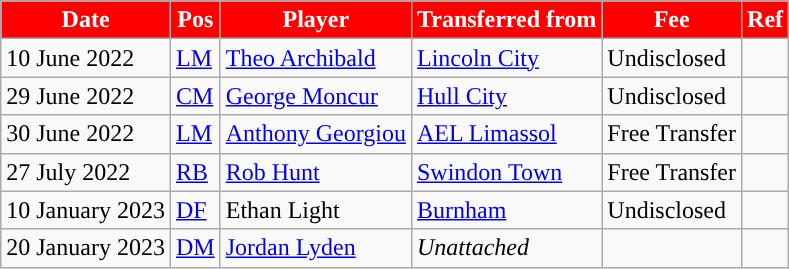<table class="wikitable plainrowheaders sortable">
<tr>
<th style="background:#FF0000; color:#FFFFFF; ">Date</th>
<th style="background:#FF0000; color:#FFFFFF; ">Pos</th>
<th style="background:#FF0000; color:#FFFFFF; ">Player</th>
<th style="background:#FF0000; color:#FFFFFF; ">Transferred from</th>
<th style="background:#FF0000; color:#FFFFFF; ">Fee</th>
<th style="background:#FF0000; color:#FFFFFF; ">Ref</th>
</tr>
<tr>
<td>10 June 2022</td>
<td><a href='#'>LM</a></td>
<td> <a href='#'>Theo Archibald</a></td>
<td> <a href='#'>Lincoln City</a></td>
<td>Undisclosed</td>
<td></td>
</tr>
<tr>
<td>29 June 2022</td>
<td><a href='#'>CM</a></td>
<td> <a href='#'>George Moncur</a></td>
<td> <a href='#'>Hull City</a></td>
<td>Undisclosed</td>
<td></td>
</tr>
<tr>
<td>30 June 2022</td>
<td><a href='#'>LM</a></td>
<td> <a href='#'>Anthony Georgiou</a></td>
<td> <a href='#'>AEL Limassol</a></td>
<td>Free Transfer</td>
<td></td>
</tr>
<tr>
<td>27 July 2022</td>
<td><a href='#'>RB</a></td>
<td> <a href='#'>Rob Hunt</a></td>
<td> <a href='#'>Swindon Town</a></td>
<td>Free Transfer</td>
<td></td>
</tr>
<tr>
<td>10 January 2023</td>
<td><a href='#'>DF</a></td>
<td> Ethan Light</td>
<td> <a href='#'>Burnham</a></td>
<td>Undisclosed</td>
<td></td>
</tr>
<tr>
<td>20 January 2023</td>
<td><a href='#'>DM</a></td>
<td> <a href='#'>Jordan Lyden</a></td>
<td> <em>Unattached</em></td>
<td></td>
<td></td>
</tr>
</table>
